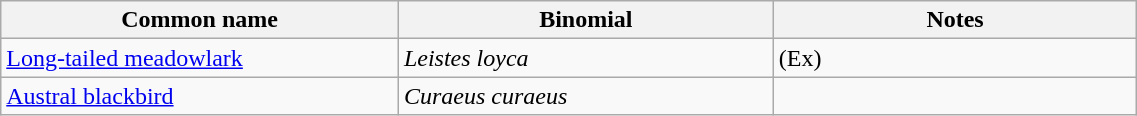<table width=60% class="wikitable">
<tr>
<th width=35%>Common name</th>
<th width=33%>Binomial</th>
<th width=32%>Notes</th>
</tr>
<tr>
<td><a href='#'>Long-tailed meadowlark</a></td>
<td><em>Leistes loyca</em></td>
<td>(Ex)</td>
</tr>
<tr>
<td><a href='#'>Austral blackbird</a></td>
<td><em>Curaeus curaeus</em></td>
<td></td>
</tr>
</table>
